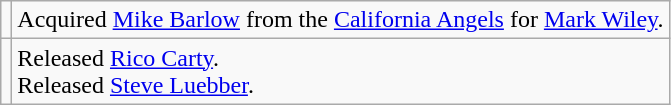<table class="wikitable">
<tr>
<td></td>
<td>Acquired <a href='#'>Mike Barlow</a> from the <a href='#'>California Angels</a> for <a href='#'>Mark Wiley</a>.</td>
</tr>
<tr>
<td></td>
<td>Released <a href='#'>Rico Carty</a>. <br>Released <a href='#'>Steve Luebber</a>.</td>
</tr>
</table>
